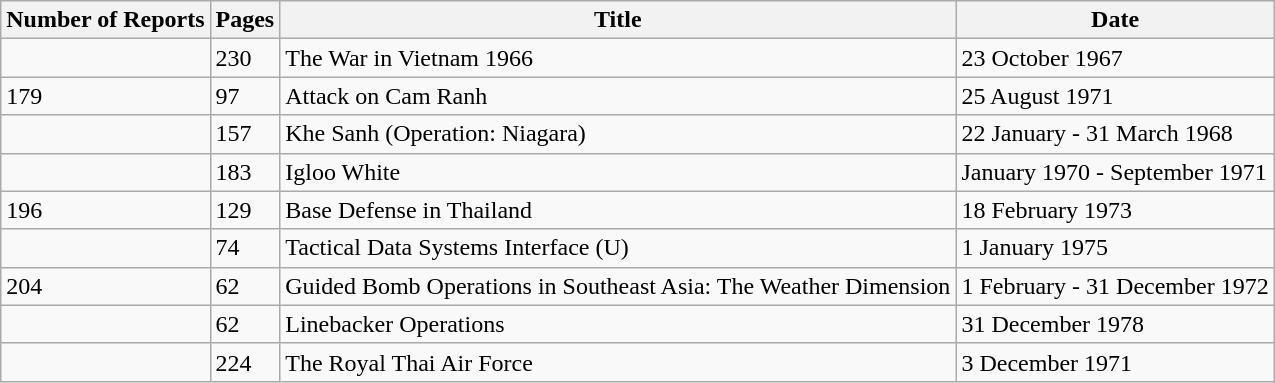<table class="wikitable">
<tr>
<th>Number of Reports</th>
<th>Pages</th>
<th>Title</th>
<th>Date</th>
</tr>
<tr>
<td></td>
<td>230</td>
<td>The War in Vietnam 1966</td>
<td>23 October 1967</td>
</tr>
<tr>
<td>179</td>
<td>97</td>
<td>Attack on Cam Ranh</td>
<td>25 August 1971</td>
</tr>
<tr>
<td></td>
<td>157</td>
<td>Khe Sanh (Operation: Niagara)</td>
<td>22 January - 31 March 1968</td>
</tr>
<tr>
<td></td>
<td>183</td>
<td>Igloo White</td>
<td>January 1970 - September 1971</td>
</tr>
<tr>
<td>196</td>
<td>129</td>
<td>Base Defense in Thailand</td>
<td>18 February 1973</td>
</tr>
<tr>
<td></td>
<td>74</td>
<td>Tactical Data Systems Interface (U)</td>
<td>1 January 1975</td>
</tr>
<tr>
<td>204</td>
<td>62</td>
<td>Guided Bomb Operations in Southeast Asia: The Weather Dimension</td>
<td>1 February - 31 December 1972</td>
</tr>
<tr>
<td></td>
<td>62</td>
<td>Linebacker Operations</td>
<td>31 December 1978</td>
</tr>
<tr>
<td></td>
<td>224</td>
<td>The Royal Thai Air Force</td>
<td>3 December 1971</td>
</tr>
</table>
